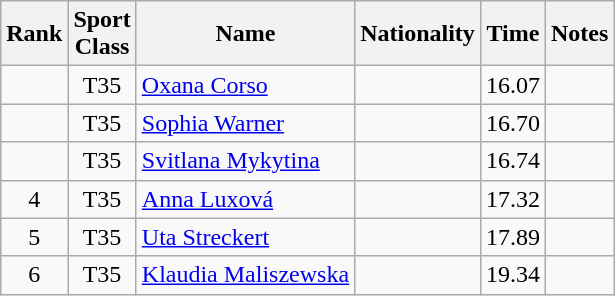<table class="wikitable sortable" style="text-align:center">
<tr>
<th>Rank</th>
<th>Sport<br>Class</th>
<th>Name</th>
<th>Nationality</th>
<th>Time</th>
<th>Notes</th>
</tr>
<tr>
<td></td>
<td>T35</td>
<td align=left><a href='#'>Oxana Corso</a></td>
<td align=left></td>
<td>16.07</td>
<td></td>
</tr>
<tr>
<td></td>
<td>T35</td>
<td align=left><a href='#'>Sophia Warner</a></td>
<td align=left></td>
<td>16.70</td>
<td></td>
</tr>
<tr>
<td></td>
<td>T35</td>
<td align=left><a href='#'>Svitlana Mykytina</a></td>
<td align=left></td>
<td>16.74</td>
<td></td>
</tr>
<tr>
<td>4</td>
<td>T35</td>
<td align=left><a href='#'>Anna Luxová</a></td>
<td align=left></td>
<td>17.32</td>
<td></td>
</tr>
<tr>
<td>5</td>
<td>T35</td>
<td align=left><a href='#'>Uta Streckert</a></td>
<td align=left></td>
<td>17.89</td>
<td></td>
</tr>
<tr>
<td>6</td>
<td>T35</td>
<td align=left><a href='#'>Klaudia Maliszewska</a></td>
<td align=left></td>
<td>19.34</td>
<td></td>
</tr>
</table>
